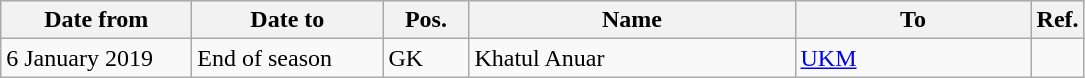<table class="wikitable">
<tr>
<th style="width:120px">Date from</th>
<th style="width:120px">Date to</th>
<th style="width:50px">Pos.</th>
<th style="width:210px">Name</th>
<th style="width:150px">To</th>
<th style="width:20px">Ref.</th>
</tr>
<tr>
<td>6 January 2019</td>
<td>End of season</td>
<td>GK</td>
<td> Khatul Anuar</td>
<td> <a href='#'>UKM</a></td>
<td></td>
</tr>
</table>
